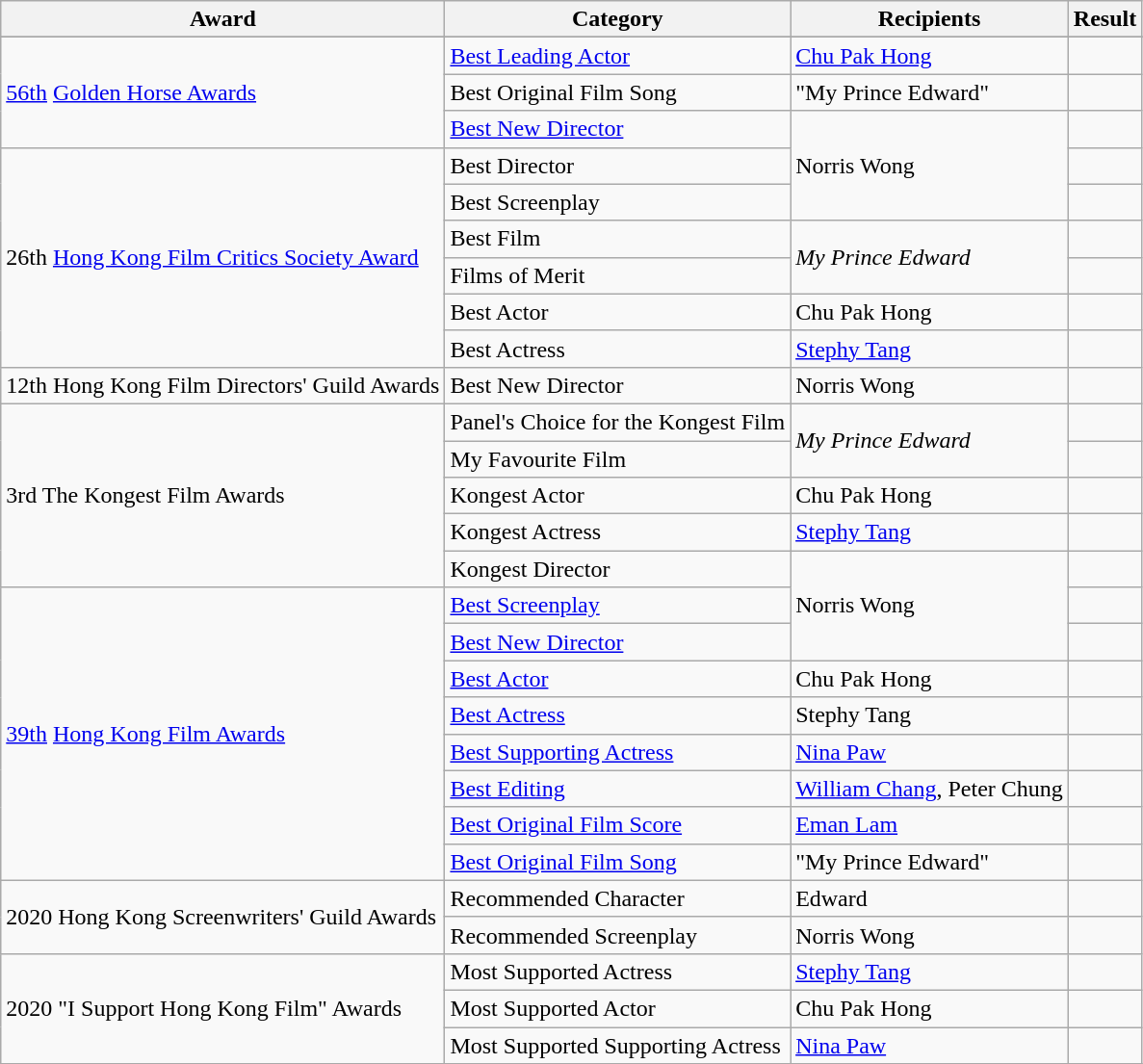<table class="wikitable sortable">
<tr>
<th>Award</th>
<th>Category</th>
<th>Recipients</th>
<th>Result</th>
</tr>
<tr align=center>
</tr>
<tr>
<td rowspan="3"><a href='#'>56th</a> <a href='#'>Golden Horse Awards</a></td>
<td><a href='#'>Best Leading Actor</a></td>
<td><a href='#'>Chu Pak Hong</a></td>
<td></td>
</tr>
<tr>
<td>Best Original Film Song</td>
<td>"My Prince Edward"</td>
<td></td>
</tr>
<tr>
<td><a href='#'>Best New Director</a></td>
<td rowspan="3">Norris Wong</td>
<td></td>
</tr>
<tr>
<td rowspan="6">26th <a href='#'>Hong Kong Film Critics Society Award</a></td>
<td>Best Director</td>
<td></td>
</tr>
<tr>
<td>Best Screenplay</td>
<td></td>
</tr>
<tr>
<td>Best Film</td>
<td rowspan="2"><em>My Prince Edward</em></td>
<td></td>
</tr>
<tr>
<td>Films of Merit</td>
<td></td>
</tr>
<tr>
<td>Best Actor</td>
<td>Chu Pak Hong</td>
<td></td>
</tr>
<tr>
<td>Best Actress</td>
<td><a href='#'>Stephy Tang</a></td>
<td></td>
</tr>
<tr>
<td rowspan="1">12th Hong Kong Film Directors' Guild Awards</td>
<td>Best New Director</td>
<td>Norris Wong</td>
<td></td>
</tr>
<tr>
<td rowspan="5">3rd The Kongest Film Awards</td>
<td>Panel's Choice for the Kongest Film</td>
<td rowspan="2"><em>My Prince Edward</em></td>
<td></td>
</tr>
<tr>
<td>My Favourite Film</td>
<td></td>
</tr>
<tr>
<td>Kongest Actor</td>
<td>Chu Pak Hong</td>
<td></td>
</tr>
<tr>
<td>Kongest Actress</td>
<td><a href='#'>Stephy Tang</a></td>
<td></td>
</tr>
<tr>
<td>Kongest Director</td>
<td rowspan="3">Norris Wong</td>
<td></td>
</tr>
<tr>
<td rowspan="8"><a href='#'>39th</a> <a href='#'>Hong Kong Film Awards</a></td>
<td><a href='#'>Best Screenplay</a></td>
<td></td>
</tr>
<tr>
<td><a href='#'>Best New Director</a></td>
<td></td>
</tr>
<tr>
<td><a href='#'>Best Actor</a></td>
<td>Chu Pak Hong</td>
<td></td>
</tr>
<tr>
<td><a href='#'>Best Actress</a></td>
<td>Stephy Tang</td>
<td></td>
</tr>
<tr>
<td><a href='#'>Best Supporting Actress</a></td>
<td><a href='#'>Nina Paw</a></td>
<td></td>
</tr>
<tr>
<td><a href='#'>Best Editing</a></td>
<td><a href='#'>William Chang</a>, Peter Chung</td>
<td></td>
</tr>
<tr>
<td><a href='#'>Best Original Film Score</a></td>
<td><a href='#'>Eman Lam</a></td>
<td></td>
</tr>
<tr>
<td><a href='#'>Best Original Film Song</a></td>
<td>"My Prince Edward"</td>
<td></td>
</tr>
<tr>
<td rowspan="2">2020 Hong Kong Screenwriters' Guild Awards</td>
<td>Recommended Character</td>
<td>Edward</td>
<td></td>
</tr>
<tr>
<td>Recommended Screenplay</td>
<td>Norris Wong</td>
<td></td>
</tr>
<tr>
<td rowspan="3">2020 "I Support Hong Kong Film" Awards</td>
<td>Most Supported Actress</td>
<td><a href='#'>Stephy Tang</a></td>
<td></td>
</tr>
<tr>
<td>Most Supported Actor</td>
<td>Chu Pak Hong</td>
<td></td>
</tr>
<tr>
<td>Most Supported Supporting Actress</td>
<td><a href='#'>Nina Paw</a></td>
<td></td>
</tr>
<tr>
</tr>
</table>
